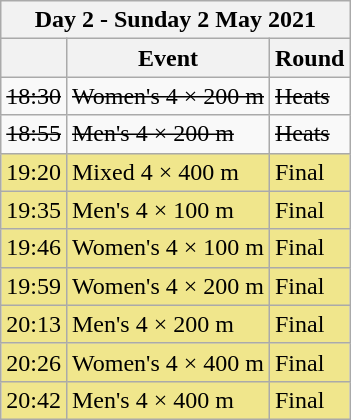<table class="wikitable">
<tr>
<th colspan="6">Day 2 - Sunday 2 May 2021</th>
</tr>
<tr>
<th></th>
<th>Event</th>
<th colspan="2">Round</th>
</tr>
<tr>
<td><del>18:30</del></td>
<td><del>Women's 4 × 200 m</del></td>
<td><del>Heats</del></td>
</tr>
<tr>
<td><del>18:55</del></td>
<td><del>Men's 4 × 200 m</del></td>
<td><del>Heats</del></td>
</tr>
<tr bgcolor=#f0e68c>
<td>19:20</td>
<td>Mixed 4 × 400 m</td>
<td>Final</td>
</tr>
<tr bgcolor=#f0e68c>
<td>19:35</td>
<td>Men's 4 × 100 m</td>
<td>Final</td>
</tr>
<tr bgcolor=#f0e68c>
<td>19:46</td>
<td>Women's 4 × 100 m</td>
<td>Final</td>
</tr>
<tr bgcolor=#f0e68c>
<td>19:59</td>
<td>Women's 4 × 200 m</td>
<td>Final</td>
</tr>
<tr bgcolor=#f0e68c>
<td>20:13</td>
<td>Men's 4 × 200 m</td>
<td>Final</td>
</tr>
<tr bgcolor=#f0e68c>
<td>20:26</td>
<td>Women's 4 × 400 m</td>
<td>Final</td>
</tr>
<tr bgcolor=#f0e68c>
<td>20:42</td>
<td>Men's 4 × 400 m</td>
<td>Final</td>
</tr>
</table>
